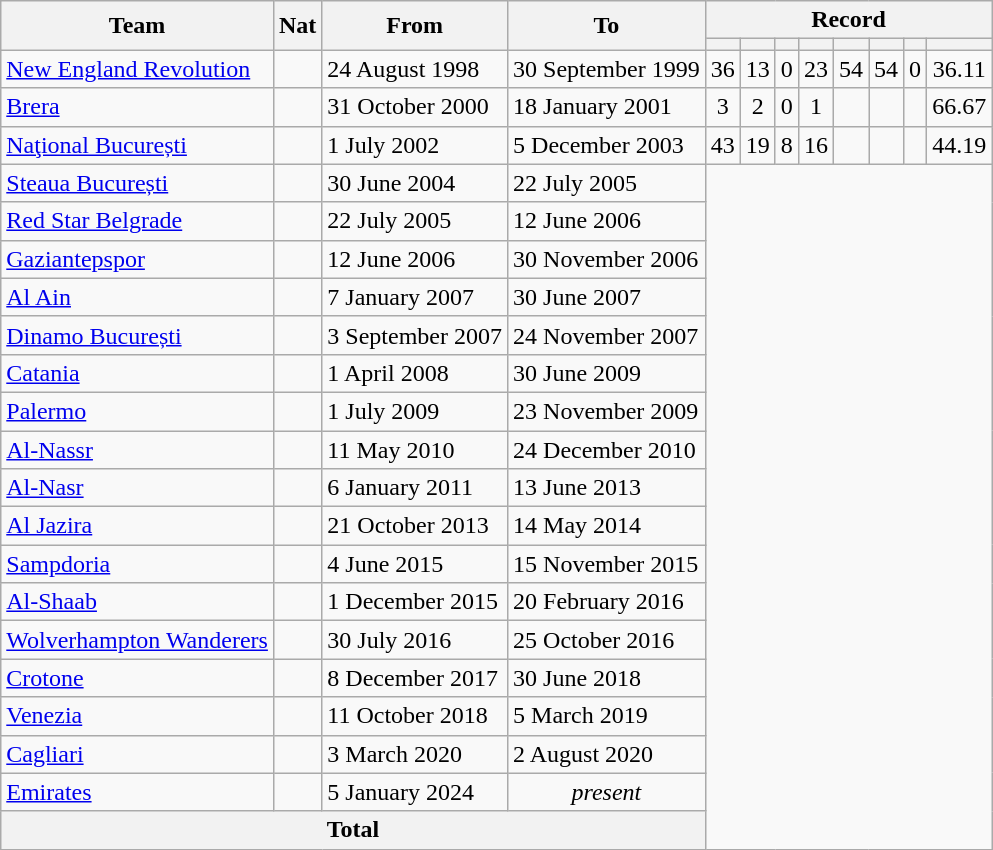<table class="wikitable" style="text-align:center">
<tr>
<th rowspan="2">Team</th>
<th rowspan="2">Nat</th>
<th rowspan="2">From</th>
<th rowspan="2">To</th>
<th colspan="9">Record</th>
</tr>
<tr>
<th></th>
<th></th>
<th></th>
<th></th>
<th></th>
<th></th>
<th></th>
<th></th>
</tr>
<tr>
<td align=left><a href='#'>New England Revolution</a></td>
<td></td>
<td align=left>24 August 1998</td>
<td align=left>30 September 1999</td>
<td>36</td>
<td>13</td>
<td>0 </td>
<td>23</td>
<td>54</td>
<td>54</td>
<td>0</td>
<td>36.11</td>
</tr>
<tr>
<td align=left><a href='#'>Brera</a></td>
<td></td>
<td align=left>31 October 2000</td>
<td align=left>18 January 2001</td>
<td>3</td>
<td>2</td>
<td>0</td>
<td>1</td>
<td></td>
<td></td>
<td></td>
<td>66.67</td>
</tr>
<tr>
<td align=left><a href='#'>Naţional București</a></td>
<td></td>
<td align=left>1 July 2002</td>
<td align=left>5 December 2003</td>
<td>43</td>
<td>19</td>
<td>8</td>
<td>16</td>
<td></td>
<td></td>
<td></td>
<td>44.19</td>
</tr>
<tr>
<td align=left><a href='#'>Steaua București</a></td>
<td></td>
<td align=left>30 June 2004</td>
<td align=left>22 July 2005<br></td>
</tr>
<tr>
<td align=left><a href='#'>Red Star Belgrade</a></td>
<td></td>
<td align=left>22 July 2005</td>
<td align=left>12 June 2006<br></td>
</tr>
<tr>
<td align=left><a href='#'>Gaziantepspor</a></td>
<td></td>
<td align=left>12 June 2006</td>
<td align=left>30 November 2006<br></td>
</tr>
<tr>
<td align=left><a href='#'>Al Ain</a></td>
<td></td>
<td align=left>7 January 2007</td>
<td align=left>30 June 2007<br></td>
</tr>
<tr>
<td align=left><a href='#'>Dinamo București</a></td>
<td></td>
<td align=left>3 September 2007</td>
<td align=left>24 November 2007<br></td>
</tr>
<tr>
<td align=left><a href='#'>Catania</a></td>
<td></td>
<td align=left>1 April 2008</td>
<td align=left>30 June 2009<br></td>
</tr>
<tr>
<td align=left><a href='#'>Palermo</a></td>
<td></td>
<td align=left>1 July 2009</td>
<td align=left>23 November 2009<br></td>
</tr>
<tr>
<td align=left><a href='#'>Al-Nassr</a></td>
<td></td>
<td align=left>11 May 2010</td>
<td align=left>24 December 2010<br></td>
</tr>
<tr>
<td align=left><a href='#'>Al-Nasr</a></td>
<td></td>
<td align=left>6 January 2011</td>
<td align=left>13 June 2013<br></td>
</tr>
<tr>
<td align=left><a href='#'>Al Jazira</a></td>
<td></td>
<td align=left>21 October 2013</td>
<td align=left>14 May 2014<br></td>
</tr>
<tr>
<td align=left><a href='#'>Sampdoria</a></td>
<td></td>
<td align=left>4 June 2015</td>
<td align=left>15 November 2015<br></td>
</tr>
<tr>
<td align=left><a href='#'>Al-Shaab</a></td>
<td></td>
<td align=left>1 December 2015</td>
<td align=left>20 February 2016<br></td>
</tr>
<tr>
<td align=left><a href='#'>Wolverhampton Wanderers</a></td>
<td></td>
<td align=left>30 July 2016</td>
<td align=left>25 October 2016<br></td>
</tr>
<tr>
<td align=left><a href='#'>Crotone</a></td>
<td></td>
<td align=left>8 December 2017</td>
<td align=left>30 June 2018<br></td>
</tr>
<tr>
<td align=left><a href='#'>Venezia</a></td>
<td></td>
<td align=left>11 October 2018</td>
<td align=left>5 March 2019<br></td>
</tr>
<tr>
<td align=left><a href='#'>Cagliari</a></td>
<td></td>
<td align=left>3 March 2020</td>
<td align=left>2 August 2020<br></td>
</tr>
<tr>
<td align=left><a href='#'>Emirates</a></td>
<td></td>
<td align=left>5 January 2024</td>
<td align=center><em>present</em><br></td>
</tr>
<tr>
<th colspan="4">Total<br></th>
</tr>
</table>
